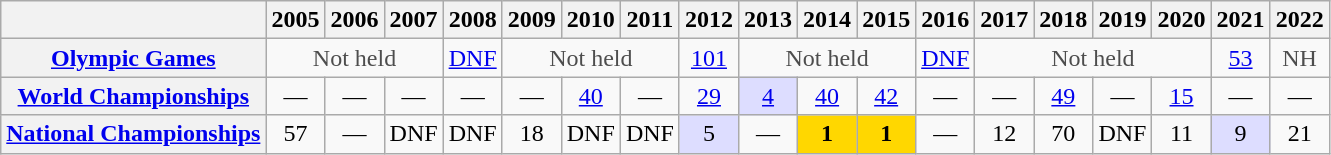<table class="wikitable plainrowheaders">
<tr>
<th></th>
<th scope="col">2005</th>
<th scope="col">2006</th>
<th scope="col">2007</th>
<th scope="col">2008</th>
<th scope="col">2009</th>
<th scope="col">2010</th>
<th scope="col">2011</th>
<th scope="col">2012</th>
<th scope="col">2013</th>
<th scope="col">2014</th>
<th scope="col">2015</th>
<th scope="col">2016</th>
<th scope="col">2017</th>
<th scope="col">2018</th>
<th scope="col">2019</th>
<th scope="col">2020</th>
<th scope="col">2021</th>
<th scope="col">2022</th>
</tr>
<tr style="text-align:center;">
<th scope="row"> <a href='#'>Olympic Games</a></th>
<td style="color:#4d4d4d;" colspan=3>Not held</td>
<td><a href='#'>DNF</a></td>
<td style="color:#4d4d4d;" colspan=3>Not held</td>
<td><a href='#'>101</a></td>
<td style="color:#4d4d4d;" colspan=3>Not held</td>
<td><a href='#'>DNF</a></td>
<td style="color:#4d4d4d;" colspan=4>Not held</td>
<td><a href='#'>53</a></td>
<td style="color:#4d4d4d;">NH</td>
</tr>
<tr style="text-align:center;">
<th scope="row"> <a href='#'>World Championships</a></th>
<td>—</td>
<td>—</td>
<td>—</td>
<td>—</td>
<td>—</td>
<td><a href='#'>40</a></td>
<td>—</td>
<td><a href='#'>29</a></td>
<td style="background:#ddf;"><a href='#'>4</a></td>
<td><a href='#'>40</a></td>
<td><a href='#'>42</a></td>
<td>—</td>
<td>—</td>
<td><a href='#'>49</a></td>
<td>—</td>
<td><a href='#'>15</a></td>
<td>—</td>
<td>—</td>
</tr>
<tr style="text-align:center;">
<th scope="row"> <a href='#'>National Championships</a></th>
<td>57</td>
<td>—</td>
<td>DNF</td>
<td>DNF</td>
<td>18</td>
<td>DNF</td>
<td>DNF</td>
<td style="background:#ddf;">5</td>
<td>—</td>
<td style="background:gold;"><strong>1</strong></td>
<td style="background:gold;"><strong>1</strong></td>
<td>—</td>
<td>12</td>
<td>70</td>
<td>DNF</td>
<td>11</td>
<td style="background:#ddf;">9</td>
<td>21</td>
</tr>
</table>
